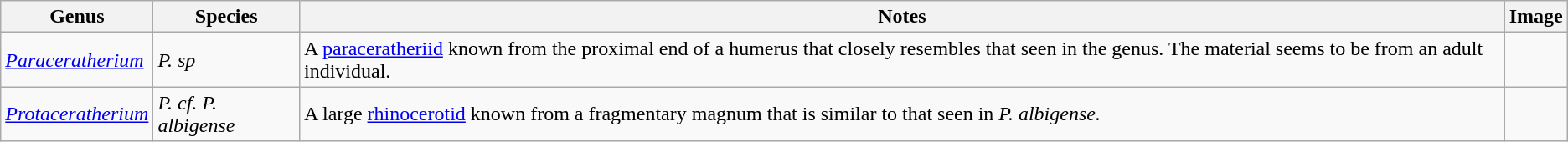<table class="wikitable">
<tr>
<th>Genus</th>
<th>Species</th>
<th>Notes</th>
<th>Image</th>
</tr>
<tr>
<td><em><a href='#'>Paraceratherium</a></em></td>
<td><em>P. sp</em></td>
<td>A <a href='#'>paraceratheriid</a> known from the proximal end of a humerus that closely resembles that seen in the genus. The material seems to be from an adult individual.</td>
<td></td>
</tr>
<tr>
<td><em><a href='#'>Protaceratherium</a></em></td>
<td><em>P. cf. P. albigense</em></td>
<td>A large <a href='#'>rhinocerotid</a> known from a fragmentary magnum that is similar to that seen in <em>P. albigense.</em></td>
<td></td>
</tr>
</table>
